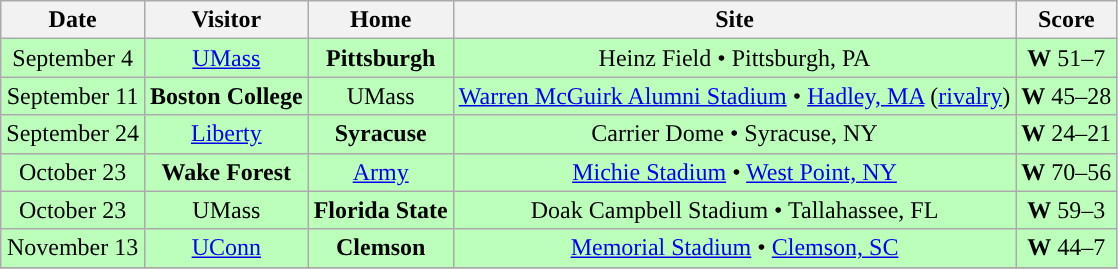<table class="wikitable" style="text-align:center">
<tr>
<th>Date</th>
<th>Visitor</th>
<th>Home</th>
<th>Site</th>
<th>Score</th>
</tr>
<tr style="background:#bfb;">
<td>September 4</td>
<td><a href='#'>UMass</a></td>
<td><strong>Pittsburgh</strong></td>
<td>Heinz Field • Pittsburgh, PA</td>
<td><strong>W</strong> 51–7</td>
</tr>
<tr style="background:#bfb;">
<td>September 11</td>
<td><strong>Boston College</strong></td>
<td>UMass</td>
<td><a href='#'>Warren McGuirk Alumni Stadium</a> • <a href='#'>Hadley, MA</a> (<a href='#'>rivalry</a>)</td>
<td><strong>W</strong> 45–28</td>
</tr>
<tr style="background:#bfb;">
<td>September 24</td>
<td><a href='#'>Liberty</a></td>
<td><strong>Syracuse</strong></td>
<td>Carrier Dome • Syracuse, NY</td>
<td><strong>W</strong> 24–21</td>
</tr>
<tr style="background:#bfb;">
<td>October 23</td>
<td><strong>Wake Forest</strong></td>
<td><a href='#'>Army</a></td>
<td><a href='#'>Michie Stadium</a> • <a href='#'>West Point, NY</a></td>
<td><strong>W</strong> 70–56</td>
</tr>
<tr style="background:#bfb;">
<td>October 23</td>
<td>UMass</td>
<td><strong>Florida State</strong></td>
<td>Doak Campbell Stadium • Tallahassee, FL</td>
<td><strong>W</strong> 59–3</td>
</tr>
<tr style="background:#bfb;">
<td>November 13</td>
<td><a href='#'>UConn</a></td>
<td><strong>Clemson</strong></td>
<td><a href='#'>Memorial Stadium</a> • <a href='#'>Clemson, SC</a></td>
<td><strong>W</strong> 44–7</td>
</tr>
<tr>
</tr>
</table>
